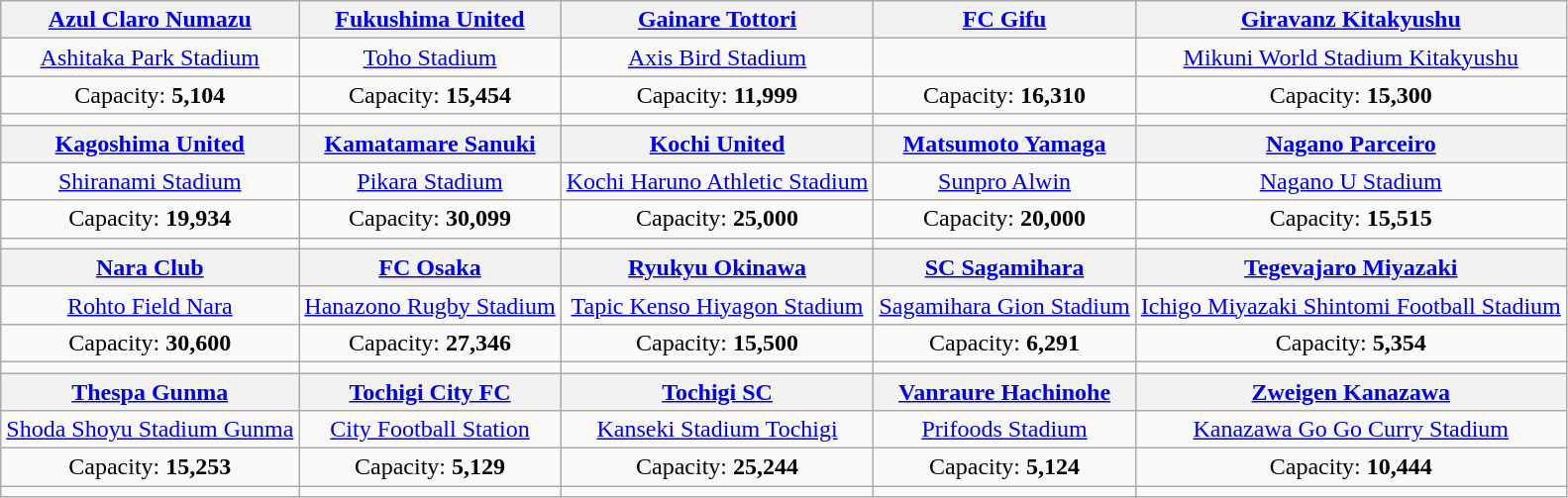<table class="wikitable" style="text-align:center;font-size:100%">
<tr>
<th><a href='#'>Azul Claro Numazu</a></th>
<th><a href='#'>Fukushima United</a></th>
<th><a href='#'>Gainare Tottori</a></th>
<th><a href='#'>FC Gifu</a></th>
<th><a href='#'>Giravanz Kitakyushu</a></th>
</tr>
<tr>
<td><a href='#'>Ashitaka Park Stadium</a></td>
<td><a href='#'>Toho Stadium</a></td>
<td><a href='#'>Axis Bird Stadium</a></td>
<td></td>
<td><a href='#'>Mikuni World Stadium Kitakyushu</a></td>
</tr>
<tr>
<td>Capacity: <strong>5,104</strong></td>
<td>Capacity: <strong>15,454</strong></td>
<td>Capacity: <strong>11,999</strong></td>
<td>Capacity: <strong>16,310</strong></td>
<td>Capacity: <strong>15,300</strong></td>
</tr>
<tr>
<td></td>
<td></td>
<td></td>
<td></td>
<td></td>
</tr>
<tr>
<th><a href='#'>Kagoshima United</a></th>
<th><a href='#'>Kamatamare Sanuki</a></th>
<th><a href='#'>Kochi United</a></th>
<th><a href='#'>Matsumoto Yamaga</a></th>
<th><a href='#'>Nagano Parceiro</a></th>
</tr>
<tr>
<td><a href='#'>Shiranami Stadium</a></td>
<td><a href='#'>Pikara Stadium</a></td>
<td><a href='#'>Kochi Haruno Athletic Stadium</a></td>
<td><a href='#'>Sunpro Alwin</a></td>
<td><a href='#'>Nagano U Stadium</a></td>
</tr>
<tr>
<td>Capacity: <strong>19,934</strong></td>
<td>Capacity: <strong>30,099</strong></td>
<td>Capacity: <strong>25,000</strong></td>
<td>Capacity: <strong>20,000</strong></td>
<td>Capacity: <strong>15,515</strong></td>
</tr>
<tr>
<td></td>
<td></td>
<td></td>
<td></td>
<td></td>
</tr>
<tr>
<th><a href='#'>Nara Club</a></th>
<th><a href='#'>FC Osaka</a></th>
<th><a href='#'>Ryukyu Okinawa</a></th>
<th><a href='#'>SC Sagamihara</a></th>
<th><a href='#'>Tegevajaro Miyazaki</a></th>
</tr>
<tr>
<td><a href='#'>Rohto Field Nara</a></td>
<td><a href='#'>Hanazono Rugby Stadium</a></td>
<td><a href='#'>Tapic Kenso Hiyagon Stadium</a></td>
<td><a href='#'>Sagamihara Gion Stadium</a></td>
<td><a href='#'>Ichigo Miyazaki Shintomi Football Stadium</a></td>
</tr>
<tr>
<td>Capacity: <strong>30,600</strong></td>
<td>Capacity: <strong>27,346</strong></td>
<td>Capacity: <strong>15,500</strong></td>
<td>Capacity: <strong>6,291</strong></td>
<td>Capacity: <strong>5,354</strong></td>
</tr>
<tr>
<td></td>
<td></td>
<td></td>
<td></td>
<td></td>
</tr>
<tr>
<th><a href='#'>Thespa Gunma</a></th>
<th><a href='#'>Tochigi City FC</a></th>
<th><a href='#'>Tochigi SC</a></th>
<th><a href='#'>Vanraure Hachinohe</a></th>
<th><a href='#'>Zweigen Kanazawa</a></th>
</tr>
<tr>
<td><a href='#'>Shoda Shoyu Stadium Gunma</a></td>
<td><a href='#'>City Football Station</a></td>
<td><a href='#'>Kanseki Stadium Tochigi</a></td>
<td><a href='#'>Prifoods Stadium</a></td>
<td><a href='#'>Kanazawa Go Go Curry Stadium</a></td>
</tr>
<tr>
<td>Capacity: <strong>15,253</strong></td>
<td>Capacity: <strong>5,129</strong></td>
<td>Capacity: <strong>25,244</strong></td>
<td>Capacity: <strong>5,124</strong></td>
<td>Capacity: <strong>10,444</strong></td>
</tr>
<tr>
<td></td>
<td></td>
<td></td>
<td></td>
<td></td>
</tr>
</table>
